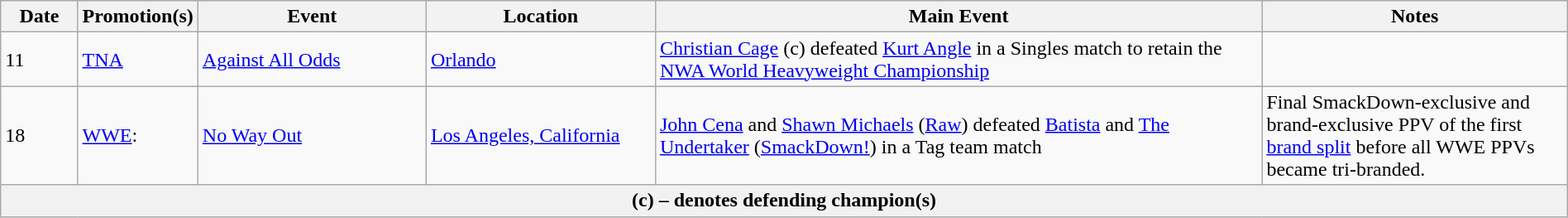<table class="wikitable" style="width:100%;">
<tr>
<th width=5%>Date</th>
<th width=5%>Promotion(s)</th>
<th width=15%>Event</th>
<th width=15%>Location</th>
<th width=40%>Main Event</th>
<th width=20%>Notes</th>
</tr>
<tr>
<td>11</td>
<td><a href='#'>TNA</a></td>
<td><a href='#'>Against All Odds</a></td>
<td><a href='#'>Orlando</a></td>
<td><a href='#'>Christian Cage</a> (c) defeated <a href='#'>Kurt Angle</a> in a Singles match to retain the <a href='#'>NWA World Heavyweight Championship</a></td>
<td></td>
</tr>
<tr>
<td>18</td>
<td><a href='#'>WWE</a>:<br></td>
<td><a href='#'>No Way Out</a></td>
<td><a href='#'>Los Angeles, California</a></td>
<td><a href='#'>John Cena</a> and <a href='#'>Shawn Michaels</a> (<a href='#'>Raw</a>) defeated <a href='#'>Batista</a> and <a href='#'>The Undertaker</a> (<a href='#'>SmackDown!</a>) in a Tag team match</td>
<td>Final SmackDown-exclusive and brand-exclusive PPV of the first <a href='#'>brand split</a> before all WWE PPVs became tri-branded.</td>
</tr>
<tr>
<th colspan="6">(c) – denotes defending champion(s)</th>
</tr>
</table>
